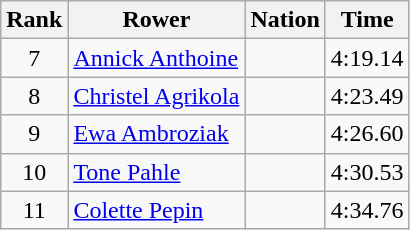<table class="wikitable sortable" style="text-align:center">
<tr>
<th>Rank</th>
<th>Rower</th>
<th>Nation</th>
<th>Time</th>
</tr>
<tr>
<td>7</td>
<td align=left data-sort-value="Anthoine, Annick"><a href='#'>Annick Anthoine</a></td>
<td align=left></td>
<td>4:19.14</td>
</tr>
<tr>
<td>8</td>
<td align=left data-sort-value="Agrikola, Christel"><a href='#'>Christel Agrikola</a></td>
<td align=left></td>
<td>4:23.49</td>
</tr>
<tr>
<td>9</td>
<td align=left data-sort-value="Ambroziak, Ewa"><a href='#'>Ewa Ambroziak</a></td>
<td align=left></td>
<td>4:26.60</td>
</tr>
<tr>
<td>10</td>
<td align=left data-sort-value="Pahle, Tone"><a href='#'>Tone Pahle</a></td>
<td align=left></td>
<td>4:30.53</td>
</tr>
<tr>
<td>11</td>
<td align=left data-sort-value="Pepin, Colette"><a href='#'>Colette Pepin</a></td>
<td align=left></td>
<td>4:34.76</td>
</tr>
</table>
